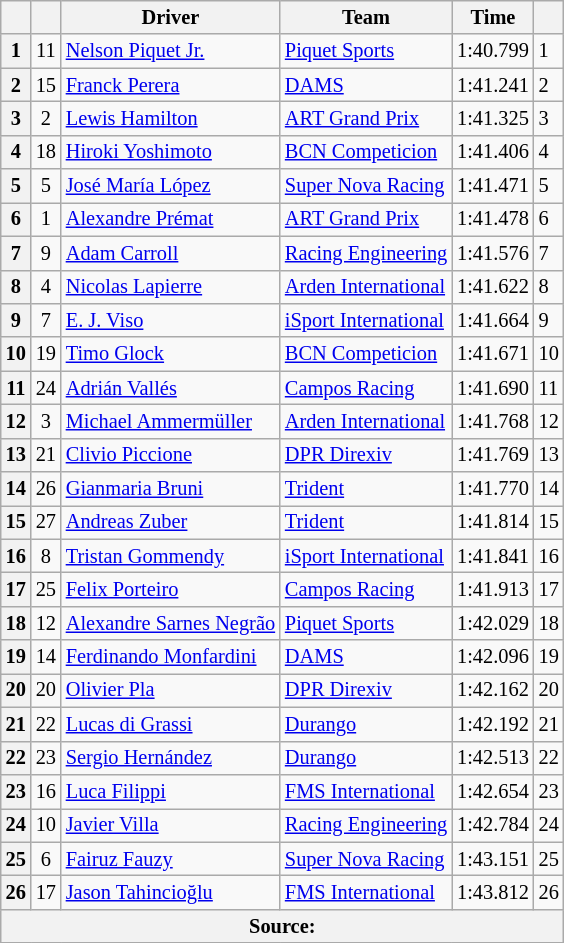<table class="wikitable" style="font-size:85%">
<tr>
<th></th>
<th></th>
<th>Driver</th>
<th>Team</th>
<th>Time</th>
<th></th>
</tr>
<tr>
<th>1</th>
<td align="center">11</td>
<td> <a href='#'>Nelson Piquet Jr.</a></td>
<td><a href='#'>Piquet Sports</a></td>
<td>1:40.799</td>
<td>1</td>
</tr>
<tr>
<th>2</th>
<td align="center">15</td>
<td> <a href='#'>Franck Perera</a></td>
<td><a href='#'>DAMS</a></td>
<td>1:41.241</td>
<td>2</td>
</tr>
<tr>
<th>3</th>
<td align="center">2</td>
<td> <a href='#'>Lewis Hamilton</a></td>
<td><a href='#'>ART Grand Prix</a></td>
<td>1:41.325</td>
<td>3</td>
</tr>
<tr>
<th>4</th>
<td align="center">18</td>
<td> <a href='#'>Hiroki Yoshimoto</a></td>
<td><a href='#'>BCN Competicion</a></td>
<td>1:41.406</td>
<td>4</td>
</tr>
<tr>
<th>5</th>
<td align="center">5</td>
<td> <a href='#'>José María López</a></td>
<td><a href='#'>Super Nova Racing</a></td>
<td>1:41.471</td>
<td>5</td>
</tr>
<tr>
<th>6</th>
<td align="center">1</td>
<td> <a href='#'>Alexandre Prémat</a></td>
<td><a href='#'>ART Grand Prix</a></td>
<td>1:41.478</td>
<td>6</td>
</tr>
<tr>
<th>7</th>
<td align="center">9</td>
<td> <a href='#'>Adam Carroll</a></td>
<td><a href='#'>Racing Engineering</a></td>
<td>1:41.576</td>
<td>7</td>
</tr>
<tr>
<th>8</th>
<td align="center">4</td>
<td> <a href='#'>Nicolas Lapierre</a></td>
<td><a href='#'>Arden International</a></td>
<td>1:41.622</td>
<td>8</td>
</tr>
<tr>
<th>9</th>
<td align="center">7</td>
<td> <a href='#'>E. J. Viso</a></td>
<td><a href='#'>iSport International</a></td>
<td>1:41.664</td>
<td>9</td>
</tr>
<tr>
<th>10</th>
<td align="center">19</td>
<td> <a href='#'>Timo Glock</a></td>
<td><a href='#'>BCN Competicion</a></td>
<td>1:41.671</td>
<td>10</td>
</tr>
<tr>
<th>11</th>
<td align="center">24</td>
<td> <a href='#'>Adrián Vallés</a></td>
<td><a href='#'>Campos Racing</a></td>
<td>1:41.690</td>
<td>11</td>
</tr>
<tr>
<th>12</th>
<td align="center">3</td>
<td> <a href='#'>Michael Ammermüller</a></td>
<td><a href='#'>Arden International</a></td>
<td>1:41.768</td>
<td>12</td>
</tr>
<tr>
<th>13</th>
<td align="center">21</td>
<td> <a href='#'>Clivio Piccione</a></td>
<td><a href='#'>DPR Direxiv</a></td>
<td>1:41.769</td>
<td>13</td>
</tr>
<tr>
<th>14</th>
<td align="center">26</td>
<td> <a href='#'>Gianmaria Bruni</a></td>
<td><a href='#'>Trident</a></td>
<td>1:41.770</td>
<td>14</td>
</tr>
<tr>
<th>15</th>
<td align="center">27</td>
<td> <a href='#'>Andreas Zuber</a></td>
<td><a href='#'>Trident</a></td>
<td>1:41.814</td>
<td>15</td>
</tr>
<tr>
<th>16</th>
<td align="center">8</td>
<td> <a href='#'>Tristan Gommendy</a></td>
<td><a href='#'>iSport International</a></td>
<td>1:41.841</td>
<td>16</td>
</tr>
<tr>
<th>17</th>
<td align="center">25</td>
<td> <a href='#'>Felix Porteiro</a></td>
<td><a href='#'>Campos Racing</a></td>
<td>1:41.913</td>
<td>17</td>
</tr>
<tr>
<th>18</th>
<td align="center">12</td>
<td> <a href='#'>Alexandre Sarnes Negrão</a></td>
<td><a href='#'>Piquet Sports</a></td>
<td>1:42.029</td>
<td>18</td>
</tr>
<tr>
<th>19</th>
<td align="center">14</td>
<td> <a href='#'>Ferdinando Monfardini</a></td>
<td><a href='#'>DAMS</a></td>
<td>1:42.096</td>
<td>19</td>
</tr>
<tr>
<th>20</th>
<td align="center">20</td>
<td> <a href='#'>Olivier Pla</a></td>
<td><a href='#'>DPR Direxiv</a></td>
<td>1:42.162</td>
<td>20</td>
</tr>
<tr>
<th>21</th>
<td align="center">22</td>
<td> <a href='#'>Lucas di Grassi</a></td>
<td><a href='#'>Durango</a></td>
<td>1:42.192</td>
<td>21</td>
</tr>
<tr>
<th>22</th>
<td align="center">23</td>
<td> <a href='#'>Sergio Hernández</a></td>
<td><a href='#'>Durango</a></td>
<td>1:42.513</td>
<td>22</td>
</tr>
<tr>
<th>23</th>
<td align="center">16</td>
<td> <a href='#'>Luca Filippi</a></td>
<td><a href='#'>FMS International</a></td>
<td>1:42.654</td>
<td>23</td>
</tr>
<tr>
<th>24</th>
<td align="center">10</td>
<td> <a href='#'>Javier Villa</a></td>
<td><a href='#'>Racing Engineering</a></td>
<td>1:42.784</td>
<td>24</td>
</tr>
<tr>
<th>25</th>
<td align="center">6</td>
<td> <a href='#'>Fairuz Fauzy</a></td>
<td><a href='#'>Super Nova Racing</a></td>
<td>1:43.151</td>
<td>25</td>
</tr>
<tr>
<th>26</th>
<td align="center">17</td>
<td> <a href='#'>Jason Tahincioğlu</a></td>
<td><a href='#'>FMS International</a></td>
<td>1:43.812</td>
<td>26</td>
</tr>
<tr>
<th colspan="6">Source:</th>
</tr>
<tr>
</tr>
</table>
